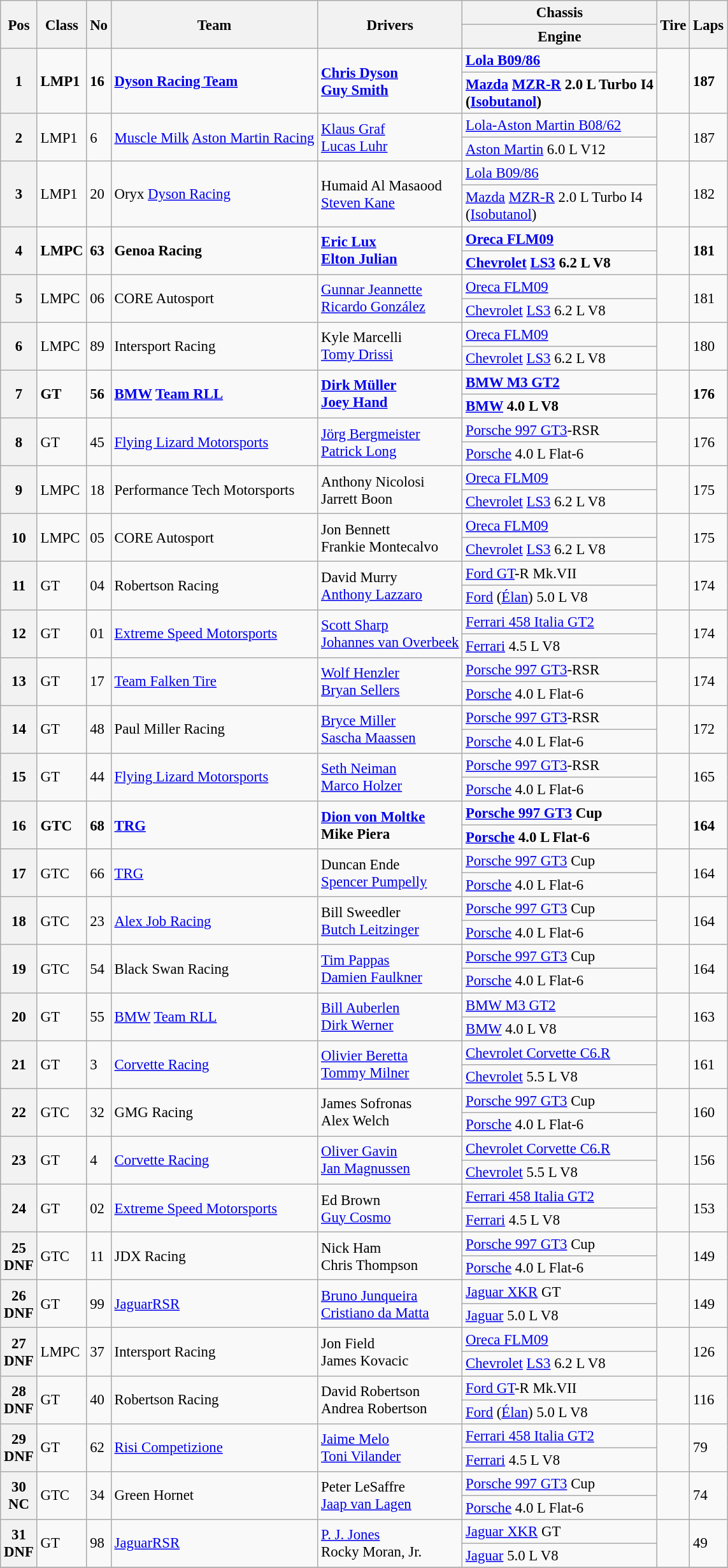<table class="wikitable" style="font-size: 95%;">
<tr>
<th rowspan=2>Pos</th>
<th rowspan=2>Class</th>
<th rowspan=2>No</th>
<th rowspan=2>Team</th>
<th rowspan=2>Drivers</th>
<th>Chassis</th>
<th rowspan=2>Tire</th>
<th rowspan=2>Laps</th>
</tr>
<tr>
<th>Engine</th>
</tr>
<tr style="font-weight:bold">
<th rowspan=2>1</th>
<td rowspan=2>LMP1</td>
<td rowspan=2>16</td>
<td rowspan=2> <a href='#'>Dyson Racing Team</a></td>
<td rowspan=2> <a href='#'>Chris Dyson</a><br> <a href='#'>Guy Smith</a></td>
<td><a href='#'>Lola B09/86</a></td>
<td rowspan=2></td>
<td rowspan=2>187</td>
</tr>
<tr style="font-weight:bold">
<td><a href='#'>Mazda</a> <a href='#'>MZR-R</a> 2.0 L Turbo I4<br>(<a href='#'>Isobutanol</a>)</td>
</tr>
<tr>
<th rowspan=2>2</th>
<td rowspan=2>LMP1</td>
<td rowspan=2>6</td>
<td rowspan=2> <a href='#'>Muscle Milk</a> <a href='#'>Aston Martin Racing</a></td>
<td rowspan=2> <a href='#'>Klaus Graf</a><br> <a href='#'>Lucas Luhr</a></td>
<td><a href='#'>Lola-Aston Martin B08/62</a></td>
<td rowspan=2></td>
<td rowspan=2>187</td>
</tr>
<tr>
<td><a href='#'>Aston Martin</a> 6.0 L V12</td>
</tr>
<tr>
<th rowspan=2>3</th>
<td rowspan=2>LMP1</td>
<td rowspan=2>20</td>
<td rowspan=2> Oryx <a href='#'>Dyson Racing</a></td>
<td rowspan=2> Humaid Al Masaood<br> <a href='#'>Steven Kane</a></td>
<td><a href='#'>Lola B09/86</a></td>
<td rowspan=2></td>
<td rowspan=2>182</td>
</tr>
<tr>
<td><a href='#'>Mazda</a> <a href='#'>MZR-R</a> 2.0 L Turbo I4<br>(<a href='#'>Isobutanol</a>)</td>
</tr>
<tr style="font-weight:bold">
<th rowspan=2>4</th>
<td rowspan=2>LMPC</td>
<td rowspan=2>63</td>
<td rowspan=2> Genoa Racing</td>
<td rowspan=2> <a href='#'>Eric Lux</a><br> <a href='#'>Elton Julian</a></td>
<td><a href='#'>Oreca FLM09</a></td>
<td rowspan=2></td>
<td rowspan=2>181</td>
</tr>
<tr style="font-weight:bold">
<td><a href='#'>Chevrolet</a> <a href='#'>LS3</a> 6.2 L V8</td>
</tr>
<tr>
<th rowspan=2>5</th>
<td rowspan=2>LMPC</td>
<td rowspan=2>06</td>
<td rowspan=2> CORE Autosport</td>
<td rowspan=2> <a href='#'>Gunnar Jeannette</a><br> <a href='#'>Ricardo González</a></td>
<td><a href='#'>Oreca FLM09</a></td>
<td rowspan=2></td>
<td rowspan=2>181</td>
</tr>
<tr>
<td><a href='#'>Chevrolet</a> <a href='#'>LS3</a> 6.2 L V8</td>
</tr>
<tr>
<th rowspan=2>6</th>
<td rowspan=2>LMPC</td>
<td rowspan=2>89</td>
<td rowspan=2> Intersport Racing</td>
<td rowspan=2> Kyle Marcelli<br> <a href='#'>Tomy Drissi</a></td>
<td><a href='#'>Oreca FLM09</a></td>
<td rowspan=2></td>
<td rowspan=2>180</td>
</tr>
<tr>
<td><a href='#'>Chevrolet</a> <a href='#'>LS3</a> 6.2 L V8</td>
</tr>
<tr style="font-weight:bold">
<th rowspan=2>7</th>
<td rowspan=2>GT</td>
<td rowspan=2>56</td>
<td rowspan=2> <a href='#'>BMW</a> <a href='#'>Team RLL</a></td>
<td rowspan=2> <a href='#'>Dirk Müller</a><br> <a href='#'>Joey Hand</a></td>
<td><a href='#'>BMW M3 GT2</a></td>
<td rowspan=2></td>
<td rowspan=2>176</td>
</tr>
<tr style="font-weight:bold">
<td><a href='#'>BMW</a> 4.0 L V8</td>
</tr>
<tr>
<th rowspan=2>8</th>
<td rowspan=2>GT</td>
<td rowspan=2>45</td>
<td rowspan=2> <a href='#'>Flying Lizard Motorsports</a></td>
<td rowspan=2> <a href='#'>Jörg Bergmeister</a><br> <a href='#'>Patrick Long</a></td>
<td><a href='#'>Porsche 997 GT3</a>-RSR</td>
<td rowspan=2></td>
<td rowspan=2>176</td>
</tr>
<tr>
<td><a href='#'>Porsche</a> 4.0 L Flat-6</td>
</tr>
<tr>
<th rowspan=2>9</th>
<td rowspan=2>LMPC</td>
<td rowspan=2>18</td>
<td rowspan=2> Performance Tech Motorsports</td>
<td rowspan=2> Anthony Nicolosi<br> Jarrett Boon</td>
<td><a href='#'>Oreca FLM09</a></td>
<td rowspan=2></td>
<td rowspan=2>175</td>
</tr>
<tr>
<td><a href='#'>Chevrolet</a> <a href='#'>LS3</a> 6.2 L V8</td>
</tr>
<tr>
<th rowspan=2>10</th>
<td rowspan=2>LMPC</td>
<td rowspan=2>05</td>
<td rowspan=2> CORE Autosport</td>
<td rowspan=2> Jon Bennett<br> Frankie Montecalvo</td>
<td><a href='#'>Oreca FLM09</a></td>
<td rowspan=2></td>
<td rowspan=2>175</td>
</tr>
<tr>
<td><a href='#'>Chevrolet</a> <a href='#'>LS3</a> 6.2 L V8</td>
</tr>
<tr>
<th rowspan=2>11</th>
<td rowspan=2>GT</td>
<td rowspan=2>04</td>
<td rowspan=2> Robertson Racing</td>
<td rowspan=2> David Murry<br> <a href='#'>Anthony Lazzaro</a></td>
<td><a href='#'>Ford GT</a>-R Mk.VII</td>
<td rowspan=2></td>
<td rowspan=2>174</td>
</tr>
<tr>
<td><a href='#'>Ford</a> (<a href='#'>Élan</a>) 5.0 L V8</td>
</tr>
<tr>
<th rowspan=2>12</th>
<td rowspan=2>GT</td>
<td rowspan=2>01</td>
<td rowspan=2> <a href='#'>Extreme Speed Motorsports</a></td>
<td rowspan=2> <a href='#'>Scott Sharp</a><br> <a href='#'>Johannes van Overbeek</a></td>
<td><a href='#'>Ferrari 458 Italia GT2</a></td>
<td rowspan=2></td>
<td rowspan=2>174</td>
</tr>
<tr>
<td><a href='#'>Ferrari</a> 4.5 L V8</td>
</tr>
<tr>
<th rowspan=2>13</th>
<td rowspan=2>GT</td>
<td rowspan=2>17</td>
<td rowspan=2> <a href='#'>Team Falken Tire</a></td>
<td rowspan=2> <a href='#'>Wolf Henzler</a><br> <a href='#'>Bryan Sellers</a></td>
<td><a href='#'>Porsche 997 GT3</a>-RSR</td>
<td rowspan=2></td>
<td rowspan=2>174</td>
</tr>
<tr>
<td><a href='#'>Porsche</a> 4.0 L Flat-6</td>
</tr>
<tr>
<th rowspan=2>14</th>
<td rowspan=2>GT</td>
<td rowspan=2>48</td>
<td rowspan=2> Paul Miller Racing</td>
<td rowspan=2> <a href='#'>Bryce Miller</a><br> <a href='#'>Sascha Maassen</a></td>
<td><a href='#'>Porsche 997 GT3</a>-RSR</td>
<td rowspan=2></td>
<td rowspan=2>172</td>
</tr>
<tr>
<td><a href='#'>Porsche</a> 4.0 L Flat-6</td>
</tr>
<tr>
<th rowspan=2>15</th>
<td rowspan=2>GT</td>
<td rowspan=2>44</td>
<td rowspan=2> <a href='#'>Flying Lizard Motorsports</a></td>
<td rowspan=2> <a href='#'>Seth Neiman</a><br> <a href='#'>Marco Holzer</a></td>
<td><a href='#'>Porsche 997 GT3</a>-RSR</td>
<td rowspan=2></td>
<td rowspan=2>165</td>
</tr>
<tr>
<td><a href='#'>Porsche</a> 4.0 L Flat-6</td>
</tr>
<tr style="font-weight:bold">
<th rowspan=2>16</th>
<td rowspan=2>GTC</td>
<td rowspan=2>68</td>
<td rowspan=2> <a href='#'>TRG</a></td>
<td rowspan=2> <a href='#'>Dion von Moltke</a><br> Mike Piera</td>
<td><a href='#'>Porsche 997 GT3</a> Cup</td>
<td rowspan=2></td>
<td rowspan=2>164</td>
</tr>
<tr style="font-weight:bold">
<td><a href='#'>Porsche</a> 4.0 L Flat-6</td>
</tr>
<tr>
<th rowspan=2>17</th>
<td rowspan=2>GTC</td>
<td rowspan=2>66</td>
<td rowspan=2> <a href='#'>TRG</a></td>
<td rowspan=2> Duncan Ende<br> <a href='#'>Spencer Pumpelly</a></td>
<td><a href='#'>Porsche 997 GT3</a> Cup</td>
<td rowspan=2></td>
<td rowspan=2>164</td>
</tr>
<tr>
<td><a href='#'>Porsche</a> 4.0 L Flat-6</td>
</tr>
<tr>
<th rowspan=2>18</th>
<td rowspan=2>GTC</td>
<td rowspan=2>23</td>
<td rowspan=2> <a href='#'>Alex Job Racing</a></td>
<td rowspan=2> Bill Sweedler<br> <a href='#'>Butch Leitzinger</a></td>
<td><a href='#'>Porsche 997 GT3</a> Cup</td>
<td rowspan=2></td>
<td rowspan=2>164</td>
</tr>
<tr>
<td><a href='#'>Porsche</a> 4.0 L Flat-6</td>
</tr>
<tr>
<th rowspan=2>19</th>
<td rowspan=2>GTC</td>
<td rowspan=2>54</td>
<td rowspan=2> Black Swan Racing</td>
<td rowspan=2> <a href='#'>Tim Pappas</a><br> <a href='#'>Damien Faulkner</a></td>
<td><a href='#'>Porsche 997 GT3</a> Cup</td>
<td rowspan=2></td>
<td rowspan=2>164</td>
</tr>
<tr>
<td><a href='#'>Porsche</a> 4.0 L Flat-6</td>
</tr>
<tr>
<th rowspan=2>20</th>
<td rowspan=2>GT</td>
<td rowspan=2>55</td>
<td rowspan=2> <a href='#'>BMW</a> <a href='#'>Team RLL</a></td>
<td rowspan=2> <a href='#'>Bill Auberlen</a><br> <a href='#'>Dirk Werner</a></td>
<td><a href='#'>BMW M3 GT2</a></td>
<td rowspan=2></td>
<td rowspan=2>163</td>
</tr>
<tr>
<td><a href='#'>BMW</a> 4.0 L V8</td>
</tr>
<tr>
<th rowspan=2>21</th>
<td rowspan=2>GT</td>
<td rowspan=2>3</td>
<td rowspan=2> <a href='#'>Corvette Racing</a></td>
<td rowspan=2> <a href='#'>Olivier Beretta</a><br> <a href='#'>Tommy Milner</a></td>
<td><a href='#'>Chevrolet Corvette C6.R</a></td>
<td rowspan=2></td>
<td rowspan=2>161</td>
</tr>
<tr>
<td><a href='#'>Chevrolet</a> 5.5 L V8</td>
</tr>
<tr>
<th rowspan=2>22</th>
<td rowspan=2>GTC</td>
<td rowspan=2>32</td>
<td rowspan=2> GMG Racing</td>
<td rowspan=2> James Sofronas<br> Alex Welch</td>
<td><a href='#'>Porsche 997 GT3</a> Cup</td>
<td rowspan=2></td>
<td rowspan=2>160</td>
</tr>
<tr>
<td><a href='#'>Porsche</a> 4.0 L Flat-6</td>
</tr>
<tr>
<th rowspan=2>23</th>
<td rowspan=2>GT</td>
<td rowspan=2>4</td>
<td rowspan=2> <a href='#'>Corvette Racing</a></td>
<td rowspan=2> <a href='#'>Oliver Gavin</a><br> <a href='#'>Jan Magnussen</a></td>
<td><a href='#'>Chevrolet Corvette C6.R</a></td>
<td rowspan=2></td>
<td rowspan=2>156</td>
</tr>
<tr>
<td><a href='#'>Chevrolet</a> 5.5 L V8</td>
</tr>
<tr>
<th rowspan=2>24</th>
<td rowspan=2>GT</td>
<td rowspan=2>02</td>
<td rowspan=2> <a href='#'>Extreme Speed Motorsports</a></td>
<td rowspan=2> Ed Brown<br> <a href='#'>Guy Cosmo</a></td>
<td><a href='#'>Ferrari 458 Italia GT2</a></td>
<td rowspan=2></td>
<td rowspan=2>153</td>
</tr>
<tr>
<td><a href='#'>Ferrari</a> 4.5 L V8</td>
</tr>
<tr>
<th rowspan=2>25<br>DNF</th>
<td rowspan=2>GTC</td>
<td rowspan=2>11</td>
<td rowspan=2> JDX Racing</td>
<td rowspan=2> Nick Ham<br> Chris Thompson</td>
<td><a href='#'>Porsche 997 GT3</a> Cup</td>
<td rowspan=2></td>
<td rowspan=2>149</td>
</tr>
<tr>
<td><a href='#'>Porsche</a> 4.0 L Flat-6</td>
</tr>
<tr>
<th rowspan=2>26<br>DNF</th>
<td rowspan=2>GT</td>
<td rowspan=2>99</td>
<td rowspan=2> <a href='#'>Jaguar</a><a href='#'>RSR</a></td>
<td rowspan=2> <a href='#'>Bruno Junqueira</a><br> <a href='#'>Cristiano da Matta</a></td>
<td><a href='#'>Jaguar XKR</a> GT</td>
<td rowspan=2></td>
<td rowspan=2>149</td>
</tr>
<tr>
<td><a href='#'>Jaguar</a> 5.0 L V8</td>
</tr>
<tr>
<th rowspan=2>27<br>DNF</th>
<td rowspan=2>LMPC</td>
<td rowspan=2>37</td>
<td rowspan=2> Intersport Racing</td>
<td rowspan=2> Jon Field<br> James Kovacic</td>
<td><a href='#'>Oreca FLM09</a></td>
<td rowspan=2></td>
<td rowspan=2>126</td>
</tr>
<tr>
<td><a href='#'>Chevrolet</a> <a href='#'>LS3</a> 6.2 L V8</td>
</tr>
<tr>
<th rowspan=2>28<br>DNF</th>
<td rowspan=2>GT</td>
<td rowspan=2>40</td>
<td rowspan=2> Robertson Racing</td>
<td rowspan=2> David Robertson<br> Andrea Robertson</td>
<td><a href='#'>Ford GT</a>-R Mk.VII</td>
<td rowspan=2></td>
<td rowspan=2>116</td>
</tr>
<tr>
<td><a href='#'>Ford</a> (<a href='#'>Élan</a>) 5.0 L V8</td>
</tr>
<tr>
<th rowspan=2>29<br>DNF</th>
<td rowspan=2>GT</td>
<td rowspan=2>62</td>
<td rowspan=2> <a href='#'>Risi Competizione</a></td>
<td rowspan=2> <a href='#'>Jaime Melo</a><br> <a href='#'>Toni Vilander</a></td>
<td><a href='#'>Ferrari 458 Italia GT2</a></td>
<td rowspan=2></td>
<td rowspan=2>79</td>
</tr>
<tr>
<td><a href='#'>Ferrari</a> 4.5 L V8</td>
</tr>
<tr>
<th rowspan=2>30<br>NC</th>
<td rowspan=2>GTC</td>
<td rowspan=2>34</td>
<td rowspan=2> Green Hornet</td>
<td rowspan=2> Peter LeSaffre<br> <a href='#'>Jaap van Lagen</a></td>
<td><a href='#'>Porsche 997 GT3</a> Cup</td>
<td rowspan=2></td>
<td rowspan=2>74</td>
</tr>
<tr>
<td><a href='#'>Porsche</a> 4.0 L Flat-6</td>
</tr>
<tr>
<th rowspan=2>31<br>DNF</th>
<td rowspan=2>GT</td>
<td rowspan=2>98</td>
<td rowspan=2> <a href='#'>Jaguar</a><a href='#'>RSR</a></td>
<td rowspan=2> <a href='#'>P. J. Jones</a><br> Rocky Moran, Jr.</td>
<td><a href='#'>Jaguar XKR</a> GT</td>
<td rowspan=2></td>
<td rowspan=2>49</td>
</tr>
<tr>
<td><a href='#'>Jaguar</a> 5.0 L V8</td>
</tr>
<tr>
</tr>
</table>
